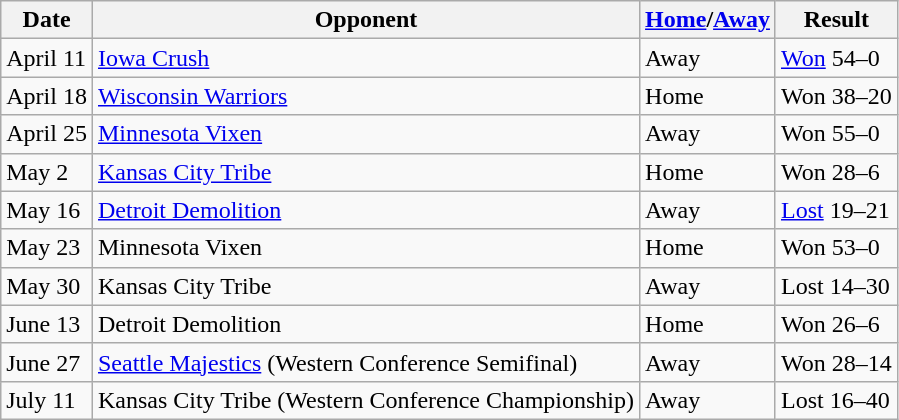<table class="wikitable">
<tr>
<th>Date</th>
<th>Opponent</th>
<th><a href='#'>Home</a>/<a href='#'>Away</a></th>
<th>Result</th>
</tr>
<tr>
<td>April 11</td>
<td><a href='#'>Iowa Crush</a></td>
<td>Away</td>
<td><a href='#'>Won</a> 54–0</td>
</tr>
<tr>
<td>April 18</td>
<td><a href='#'>Wisconsin Warriors</a></td>
<td>Home</td>
<td>Won 38–20</td>
</tr>
<tr>
<td>April 25</td>
<td><a href='#'>Minnesota Vixen</a></td>
<td>Away</td>
<td>Won 55–0</td>
</tr>
<tr>
<td>May 2</td>
<td><a href='#'>Kansas City Tribe</a></td>
<td>Home</td>
<td>Won 28–6</td>
</tr>
<tr>
<td>May 16</td>
<td><a href='#'>Detroit Demolition</a></td>
<td>Away</td>
<td><a href='#'>Lost</a> 19–21</td>
</tr>
<tr>
<td>May 23</td>
<td>Minnesota Vixen</td>
<td>Home</td>
<td>Won 53–0</td>
</tr>
<tr>
<td>May 30</td>
<td>Kansas City Tribe</td>
<td>Away</td>
<td>Lost 14–30</td>
</tr>
<tr>
<td>June 13</td>
<td>Detroit Demolition</td>
<td>Home</td>
<td>Won 26–6</td>
</tr>
<tr>
<td>June 27</td>
<td><a href='#'>Seattle Majestics</a> (Western Conference Semifinal)</td>
<td>Away</td>
<td>Won 28–14</td>
</tr>
<tr>
<td>July 11</td>
<td>Kansas City Tribe (Western Conference Championship)</td>
<td>Away</td>
<td>Lost 16–40</td>
</tr>
</table>
